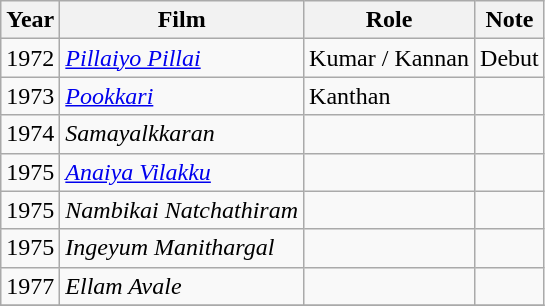<table class="wikitable sortable">
<tr>
<th>Year</th>
<th>Film</th>
<th>Role</th>
<th>Note</th>
</tr>
<tr>
<td>1972</td>
<td><em><a href='#'>Pillaiyo Pillai</a></em></td>
<td>Kumar / Kannan</td>
<td>Debut</td>
</tr>
<tr>
<td>1973</td>
<td><em><a href='#'>Pookkari</a></em></td>
<td>Kanthan</td>
<td></td>
</tr>
<tr>
<td>1974</td>
<td><em>Samayalkkaran</em></td>
<td></td>
<td></td>
</tr>
<tr>
<td>1975</td>
<td><em><a href='#'>Anaiya Vilakku</a></em></td>
<td></td>
<td></td>
</tr>
<tr>
<td>1975</td>
<td><em>Nambikai Natchathiram</em></td>
<td></td>
<td></td>
</tr>
<tr>
<td>1975</td>
<td><em>Ingeyum Manithargal</em></td>
<td></td>
<td></td>
</tr>
<tr>
<td>1977</td>
<td><em>Ellam Avale</em></td>
<td></td>
<td></td>
</tr>
<tr>
</tr>
</table>
